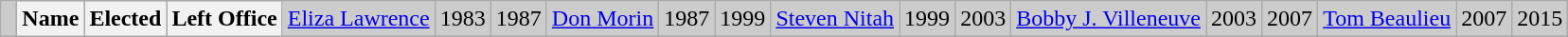<table class="wikitable">
<tr bgcolor="CCCCCC">
<td> </td>
<th><strong>Name </strong></th>
<th><strong>Elected</strong></th>
<th><strong>Left Office</strong><br></th>
<td><a href='#'>Eliza Lawrence</a></td>
<td>1983</td>
<td>1987<br></td>
<td><a href='#'>Don Morin</a></td>
<td>1987</td>
<td>1999<br></td>
<td><a href='#'>Steven Nitah</a></td>
<td>1999</td>
<td>2003<br></td>
<td><a href='#'>Bobby J. Villeneuve</a></td>
<td>2003</td>
<td>2007<br></td>
<td><a href='#'>Tom Beaulieu</a></td>
<td>2007</td>
<td>2015</td>
</tr>
</table>
